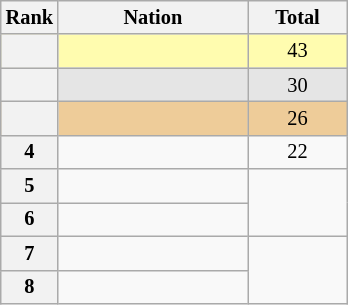<table class="wikitable sortable" style="text-align:center; font-size:85%">
<tr>
<th scope="col" style="width:25px;">Rank</th>
<th ! scope="col" style="width:120px;">Nation</th>
<th ! scope="col" style="width:60px;">Total</th>
</tr>
<tr bgcolor=fffcaf>
<th scope=row></th>
<td align=left></td>
<td>43</td>
</tr>
<tr bgcolor=e5e5e5>
<th scope=row></th>
<td align=left></td>
<td>30</td>
</tr>
<tr bgcolor=eecc99>
<th scope=row></th>
<td align=left></td>
<td>26</td>
</tr>
<tr>
<th scope=row>4</th>
<td align=left></td>
<td>22</td>
</tr>
<tr>
<th scope=row>5</th>
<td align=left></td>
<td rowspan=2></td>
</tr>
<tr>
<th scope=row>6</th>
<td align=left></td>
</tr>
<tr>
<th scope=row>7</th>
<td align=left></td>
<td rowspan=2></td>
</tr>
<tr>
<th scope=row>8</th>
<td align=left></td>
</tr>
</table>
